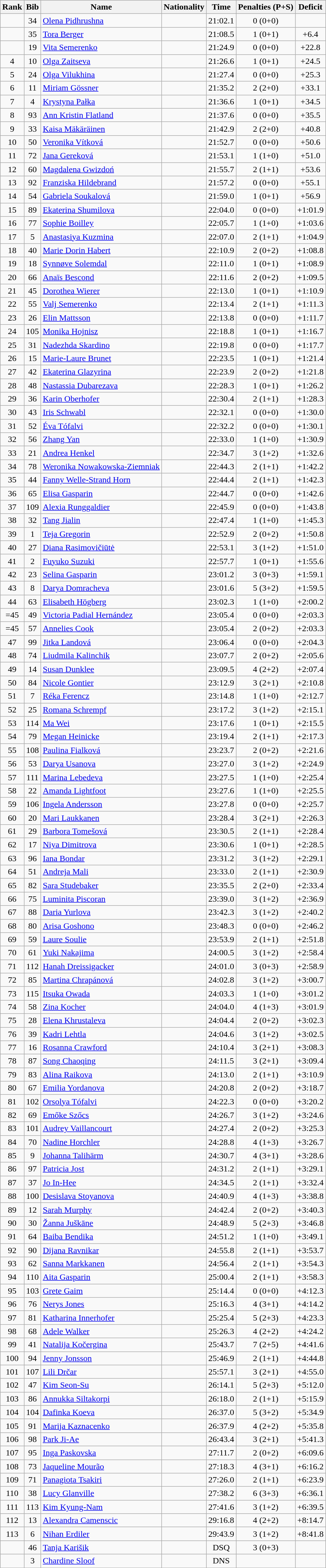<table class="wikitable sortable" style="text-align:center">
<tr>
<th>Rank</th>
<th>Bib</th>
<th>Name</th>
<th>Nationality</th>
<th>Time</th>
<th>Penalties (P+S)</th>
<th>Deficit</th>
</tr>
<tr>
<td></td>
<td>34</td>
<td align=left><a href='#'>Olena Pidhrushna</a></td>
<td align=left></td>
<td>21:02.1</td>
<td>0 (0+0)</td>
<td></td>
</tr>
<tr>
<td></td>
<td>35</td>
<td align=left><a href='#'>Tora Berger</a></td>
<td align=left></td>
<td>21:08.5</td>
<td>1 (0+1)</td>
<td>+6.4</td>
</tr>
<tr>
<td></td>
<td>19</td>
<td align=left><a href='#'>Vita Semerenko</a></td>
<td align=left></td>
<td>21:24.9</td>
<td>0 (0+0)</td>
<td>+22.8</td>
</tr>
<tr>
<td>4</td>
<td>10</td>
<td align=left><a href='#'>Olga Zaitseva</a></td>
<td align=left></td>
<td>21:26.6</td>
<td>1 (0+1)</td>
<td>+24.5</td>
</tr>
<tr>
<td>5</td>
<td>24</td>
<td align=left><a href='#'>Olga Vilukhina</a></td>
<td align=left></td>
<td>21:27.4</td>
<td>0 (0+0)</td>
<td>+25.3</td>
</tr>
<tr>
<td>6</td>
<td>11</td>
<td align=left><a href='#'>Miriam Gössner</a></td>
<td align=left></td>
<td>21:35.2</td>
<td>2 (2+0)</td>
<td>+33.1</td>
</tr>
<tr>
<td>7</td>
<td>4</td>
<td align=left><a href='#'>Krystyna Pałka</a></td>
<td align=left></td>
<td>21:36.6</td>
<td>1 (0+1)</td>
<td>+34.5</td>
</tr>
<tr>
<td>8</td>
<td>93</td>
<td align=left><a href='#'>Ann Kristin Flatland</a></td>
<td align=left></td>
<td>21:37.6</td>
<td>0 (0+0)</td>
<td>+35.5</td>
</tr>
<tr>
<td>9</td>
<td>33</td>
<td align=left><a href='#'>Kaisa Mäkäräinen</a></td>
<td align=left></td>
<td>21:42.9</td>
<td>2 (2+0)</td>
<td>+40.8</td>
</tr>
<tr>
<td>10</td>
<td>50</td>
<td align=left><a href='#'>Veronika Vítková</a></td>
<td align=left></td>
<td>21:52.7</td>
<td>0 (0+0)</td>
<td>+50.6</td>
</tr>
<tr>
<td>11</td>
<td>72</td>
<td align=left><a href='#'>Jana Gereková</a></td>
<td align=left></td>
<td>21:53.1</td>
<td>1 (1+0)</td>
<td>+51.0</td>
</tr>
<tr>
<td>12</td>
<td>60</td>
<td align=left><a href='#'>Magdalena Gwizdoń</a></td>
<td align=left></td>
<td>21:55.7</td>
<td>2 (1+1)</td>
<td>+53.6</td>
</tr>
<tr>
<td>13</td>
<td>92</td>
<td align=left><a href='#'>Franziska Hildebrand</a></td>
<td align=left></td>
<td>21:57.2</td>
<td>0 (0+0)</td>
<td>+55.1</td>
</tr>
<tr>
<td>14</td>
<td>54</td>
<td align=left><a href='#'>Gabriela Soukalová</a></td>
<td align=left></td>
<td>21:59.0</td>
<td>1 (0+1)</td>
<td>+56.9</td>
</tr>
<tr>
<td>15</td>
<td>89</td>
<td align=left><a href='#'>Ekaterina Shumilova</a></td>
<td align=left></td>
<td>22:04.0</td>
<td>0 (0+0)</td>
<td>+1:01.9</td>
</tr>
<tr>
<td>16</td>
<td>77</td>
<td align=left><a href='#'>Sophie Boilley</a></td>
<td align=left></td>
<td>22:05.7</td>
<td>1 (1+0)</td>
<td>+1:03.6</td>
</tr>
<tr>
<td>17</td>
<td>5</td>
<td align=left><a href='#'>Anastasiya Kuzmina</a></td>
<td align=left></td>
<td>22:07.0</td>
<td>2 (1+1)</td>
<td>+1:04.9</td>
</tr>
<tr>
<td>18</td>
<td>40</td>
<td align=left><a href='#'>Marie Dorin Habert</a></td>
<td align=left></td>
<td>22:10.9</td>
<td>2 (0+2)</td>
<td>+1:08.8</td>
</tr>
<tr>
<td>19</td>
<td>18</td>
<td align=left><a href='#'>Synnøve Solemdal</a></td>
<td align=left></td>
<td>22:11.0</td>
<td>1 (0+1)</td>
<td>+1:08.9</td>
</tr>
<tr>
<td>20</td>
<td>66</td>
<td align=left><a href='#'>Anaïs Bescond</a></td>
<td align=left></td>
<td>22:11.6</td>
<td>2 (0+2)</td>
<td>+1:09.5</td>
</tr>
<tr>
<td>21</td>
<td>45</td>
<td align=left><a href='#'>Dorothea Wierer</a></td>
<td align=left></td>
<td>22:13.0</td>
<td>1 (0+1)</td>
<td>+1:10.9</td>
</tr>
<tr>
<td>22</td>
<td>55</td>
<td align=left><a href='#'>Valj Semerenko</a></td>
<td align=left></td>
<td>22:13.4</td>
<td>2 (1+1)</td>
<td>+1:11.3</td>
</tr>
<tr>
<td>23</td>
<td>26</td>
<td align=left><a href='#'>Elin Mattsson</a></td>
<td align=left></td>
<td>22:13.8</td>
<td>0 (0+0)</td>
<td>+1:11.7</td>
</tr>
<tr>
<td>24</td>
<td>105</td>
<td align=left><a href='#'>Monika Hojnisz</a></td>
<td align=left></td>
<td>22:18.8</td>
<td>1 (0+1)</td>
<td>+1:16.7</td>
</tr>
<tr>
<td>25</td>
<td>31</td>
<td align=left><a href='#'>Nadezhda Skardino</a></td>
<td align=left></td>
<td>22:19.8</td>
<td>0 (0+0)</td>
<td>+1:17.7</td>
</tr>
<tr>
<td>26</td>
<td>15</td>
<td align=left><a href='#'>Marie-Laure Brunet</a></td>
<td align=left></td>
<td>22:23.5</td>
<td>1 (0+1)</td>
<td>+1:21.4</td>
</tr>
<tr>
<td>27</td>
<td>42</td>
<td align=left><a href='#'>Ekaterina Glazyrina</a></td>
<td align=left></td>
<td>22:23.9</td>
<td>2 (0+2)</td>
<td>+1:21.8</td>
</tr>
<tr>
<td>28</td>
<td>48</td>
<td align=left><a href='#'>Nastassia Dubarezava</a></td>
<td align=left></td>
<td>22:28.3</td>
<td>1 (0+1)</td>
<td>+1:26.2</td>
</tr>
<tr>
<td>29</td>
<td>36</td>
<td align=left><a href='#'>Karin Oberhofer</a></td>
<td align=left></td>
<td>22:30.4</td>
<td>2 (1+1)</td>
<td>+1:28.3</td>
</tr>
<tr>
<td>30</td>
<td>43</td>
<td align=left><a href='#'>Iris Schwabl</a></td>
<td align=left></td>
<td>22:32.1</td>
<td>0 (0+0)</td>
<td>+1:30.0</td>
</tr>
<tr>
<td>31</td>
<td>52</td>
<td align=left><a href='#'>Éva Tófalvi</a></td>
<td align=left></td>
<td>22:32.2</td>
<td>0 (0+0)</td>
<td>+1:30.1</td>
</tr>
<tr>
<td>32</td>
<td>56</td>
<td align=left><a href='#'>Zhang Yan</a></td>
<td align=left></td>
<td>22:33.0</td>
<td>1 (1+0)</td>
<td>+1:30.9</td>
</tr>
<tr>
<td>33</td>
<td>21</td>
<td align=left><a href='#'>Andrea Henkel</a></td>
<td align=left></td>
<td>22:34.7</td>
<td>3 (1+2)</td>
<td>+1:32.6</td>
</tr>
<tr>
<td>34</td>
<td>78</td>
<td align=left><a href='#'>Weronika Nowakowska-Ziemniak</a></td>
<td align=left></td>
<td>22:44.3</td>
<td>2 (1+1)</td>
<td>+1:42.2</td>
</tr>
<tr>
<td>35</td>
<td>44</td>
<td align=left><a href='#'>Fanny Welle-Strand Horn</a></td>
<td align=left></td>
<td>22:44.4</td>
<td>2 (1+1)</td>
<td>+1:42.3</td>
</tr>
<tr>
<td>36</td>
<td>65</td>
<td align=left><a href='#'>Elisa Gasparin</a></td>
<td align=left></td>
<td>22:44.7</td>
<td>0 (0+0)</td>
<td>+1:42.6</td>
</tr>
<tr>
<td>37</td>
<td>109</td>
<td align=left><a href='#'>Alexia Runggaldier</a></td>
<td align=left></td>
<td>22:45.9</td>
<td>0 (0+0)</td>
<td>+1:43.8</td>
</tr>
<tr>
<td>38</td>
<td>32</td>
<td align=left><a href='#'>Tang Jialin</a></td>
<td align=left></td>
<td>22:47.4</td>
<td>1 (1+0)</td>
<td>+1:45.3</td>
</tr>
<tr>
<td>39</td>
<td>1</td>
<td align=left><a href='#'>Teja Gregorin</a></td>
<td align=left></td>
<td>22:52.9</td>
<td>2 (0+2)</td>
<td>+1:50.8</td>
</tr>
<tr>
<td>40</td>
<td>27</td>
<td align=left><a href='#'>Diana Rasimovičiūtė</a></td>
<td align=left></td>
<td>22:53.1</td>
<td>3 (1+2)</td>
<td>+1:51.0</td>
</tr>
<tr>
<td>41</td>
<td>2</td>
<td align=left><a href='#'>Fuyuko Suzuki</a></td>
<td align=left></td>
<td>22:57.7</td>
<td>1 (0+1)</td>
<td>+1:55.6</td>
</tr>
<tr>
<td>42</td>
<td>23</td>
<td align=left><a href='#'>Selina Gasparin</a></td>
<td align=left></td>
<td>23:01.2</td>
<td>3 (0+3)</td>
<td>+1:59.1</td>
</tr>
<tr>
<td>43</td>
<td>8</td>
<td align=left><a href='#'>Darya Domracheva</a></td>
<td align=left></td>
<td>23:01.6</td>
<td>5 (3+2)</td>
<td>+1:59.5</td>
</tr>
<tr>
<td>44</td>
<td>63</td>
<td align=left><a href='#'>Elisabeth Högberg</a></td>
<td align=left></td>
<td>23:02.3</td>
<td>1 (1+0)</td>
<td>+2:00.2</td>
</tr>
<tr>
<td>=45</td>
<td>49</td>
<td align=left><a href='#'>Victoria Padial Hernández</a></td>
<td align=left></td>
<td>23:05.4</td>
<td>0 (0+0)</td>
<td>+2:03.3</td>
</tr>
<tr>
<td>=45</td>
<td>57</td>
<td align=left><a href='#'>Annelies Cook</a></td>
<td align=left></td>
<td>23:05.4</td>
<td>2 (0+2)</td>
<td>+2:03.3</td>
</tr>
<tr>
<td>47</td>
<td>99</td>
<td align=left><a href='#'>Jitka Landová</a></td>
<td align=left></td>
<td>23:06.4</td>
<td>0 (0+0)</td>
<td>+2:04.3</td>
</tr>
<tr>
<td>48</td>
<td>74</td>
<td align=left><a href='#'>Liudmila Kalinchik</a></td>
<td align=left></td>
<td>23:07.7</td>
<td>2 (0+2)</td>
<td>+2:05.6</td>
</tr>
<tr>
<td>49</td>
<td>14</td>
<td align=left><a href='#'>Susan Dunklee</a></td>
<td align=left></td>
<td>23:09.5</td>
<td>4 (2+2)</td>
<td>+2:07.4</td>
</tr>
<tr>
<td>50</td>
<td>84</td>
<td align=left><a href='#'>Nicole Gontier</a></td>
<td align=left></td>
<td>23:12.9</td>
<td>3 (2+1)</td>
<td>+2:10.8</td>
</tr>
<tr>
<td>51</td>
<td>7</td>
<td align=left><a href='#'>Réka Ferencz</a></td>
<td align=left></td>
<td>23:14.8</td>
<td>1 (1+0)</td>
<td>+2:12.7</td>
</tr>
<tr>
<td>52</td>
<td>25</td>
<td align=left><a href='#'>Romana Schrempf</a></td>
<td align=left></td>
<td>23:17.2</td>
<td>3 (1+2)</td>
<td>+2:15.1</td>
</tr>
<tr>
<td>53</td>
<td>114</td>
<td align=left><a href='#'>Ma Wei</a></td>
<td align=left></td>
<td>23:17.6</td>
<td>1 (0+1)</td>
<td>+2:15.5</td>
</tr>
<tr>
<td>54</td>
<td>79</td>
<td align=left><a href='#'>Megan Heinicke</a></td>
<td align=left></td>
<td>23:19.4</td>
<td>2 (1+1)</td>
<td>+2:17.3</td>
</tr>
<tr>
<td>55</td>
<td>108</td>
<td align=left><a href='#'>Paulina Fialková</a></td>
<td align=left></td>
<td>23:23.7</td>
<td>2 (0+2)</td>
<td>+2:21.6</td>
</tr>
<tr>
<td>56</td>
<td>53</td>
<td align=left><a href='#'>Darya Usanova</a></td>
<td align=left></td>
<td>23:27.0</td>
<td>3 (1+2)</td>
<td>+2:24.9</td>
</tr>
<tr>
<td>57</td>
<td>111</td>
<td align=left><a href='#'>Marina Lebedeva</a></td>
<td align=left></td>
<td>23:27.5</td>
<td>1 (1+0)</td>
<td>+2:25.4</td>
</tr>
<tr>
<td>58</td>
<td>22</td>
<td align=left><a href='#'>Amanda Lightfoot</a></td>
<td align=left></td>
<td>23:27.6</td>
<td>1 (1+0)</td>
<td>+2:25.5</td>
</tr>
<tr>
<td>59</td>
<td>106</td>
<td align=left><a href='#'>Ingela Andersson</a></td>
<td align=left></td>
<td>23:27.8</td>
<td>0 (0+0)</td>
<td>+2:25.7</td>
</tr>
<tr>
<td>60</td>
<td>20</td>
<td align=left><a href='#'>Mari Laukkanen</a></td>
<td align=left></td>
<td>23:28.4</td>
<td>3 (2+1)</td>
<td>+2:26.3</td>
</tr>
<tr>
<td>61</td>
<td>29</td>
<td align=left><a href='#'>Barbora Tomešová</a></td>
<td align=left></td>
<td>23:30.5</td>
<td>2 (1+1)</td>
<td>+2:28.4</td>
</tr>
<tr>
<td>62</td>
<td>17</td>
<td align=left><a href='#'>Niya Dimitrova</a></td>
<td align=left></td>
<td>23:30.6</td>
<td>1 (0+1)</td>
<td>+2:28.5</td>
</tr>
<tr>
<td>63</td>
<td>96</td>
<td align=left><a href='#'>Iana Bondar</a></td>
<td align=left></td>
<td>23:31.2</td>
<td>3 (1+2)</td>
<td>+2:29.1</td>
</tr>
<tr>
<td>64</td>
<td>51</td>
<td align=left><a href='#'>Andreja Mali</a></td>
<td align=left></td>
<td>23:33.0</td>
<td>2 (1+1)</td>
<td>+2:30.9</td>
</tr>
<tr>
<td>65</td>
<td>82</td>
<td align=left><a href='#'>Sara Studebaker</a></td>
<td align=left></td>
<td>23:35.5</td>
<td>2 (2+0)</td>
<td>+2:33.4</td>
</tr>
<tr>
<td>66</td>
<td>75</td>
<td align=left><a href='#'>Luminita Piscoran</a></td>
<td align=left></td>
<td>23:39.0</td>
<td>3 (1+2)</td>
<td>+2:36.9</td>
</tr>
<tr>
<td>67</td>
<td>88</td>
<td align=left><a href='#'>Daria Yurlova</a></td>
<td align=left></td>
<td>23:42.3</td>
<td>3 (1+2)</td>
<td>+2:40.2</td>
</tr>
<tr>
<td>68</td>
<td>80</td>
<td align=left><a href='#'>Arisa Goshono</a></td>
<td align=left></td>
<td>23:48.3</td>
<td>0 (0+0)</td>
<td>+2:46.2</td>
</tr>
<tr>
<td>69</td>
<td>59</td>
<td align=left><a href='#'>Laure Soulie</a></td>
<td align=left></td>
<td>23:53.9</td>
<td>2 (1+1)</td>
<td>+2:51.8</td>
</tr>
<tr>
<td>70</td>
<td>61</td>
<td align=left><a href='#'>Yuki Nakajima</a></td>
<td align=left></td>
<td>24:00.5</td>
<td>3 (1+2)</td>
<td>+2:58.4</td>
</tr>
<tr>
<td>71</td>
<td>112</td>
<td align=left><a href='#'>Hanah Dreissigacker</a></td>
<td align=left></td>
<td>24:01.0</td>
<td>3 (0+3)</td>
<td>+2:58.9</td>
</tr>
<tr>
<td>72</td>
<td>85</td>
<td align=left><a href='#'>Martina Chrapánová</a></td>
<td align=left></td>
<td>24:02.8</td>
<td>3 (1+2)</td>
<td>+3:00.7</td>
</tr>
<tr>
<td>73</td>
<td>115</td>
<td align=left><a href='#'>Itsuka Owada</a></td>
<td align=left></td>
<td>24:03.3</td>
<td>1 (1+0)</td>
<td>+3:01.2</td>
</tr>
<tr>
<td>74</td>
<td>58</td>
<td align=left><a href='#'>Zina Kocher</a></td>
<td align=left></td>
<td>24:04.0</td>
<td>4 (1+3)</td>
<td>+3:01.9</td>
</tr>
<tr>
<td>75</td>
<td>28</td>
<td align=left><a href='#'>Elena Khrustaleva</a></td>
<td align=left></td>
<td>24:04.4</td>
<td>2 (0+2)</td>
<td>+3:02.3</td>
</tr>
<tr>
<td>76</td>
<td>39</td>
<td align=left><a href='#'>Kadri Lehtla</a></td>
<td align=left></td>
<td>24:04.6</td>
<td>3 (1+2)</td>
<td>+3:02.5</td>
</tr>
<tr>
<td>77</td>
<td>16</td>
<td align=left><a href='#'>Rosanna Crawford</a></td>
<td align=left></td>
<td>24:10.4</td>
<td>3 (2+1)</td>
<td>+3:08.3</td>
</tr>
<tr>
<td>78</td>
<td>87</td>
<td align=left><a href='#'>Song Chaoqing</a></td>
<td align=left></td>
<td>24:11.5</td>
<td>3 (2+1)</td>
<td>+3:09.4</td>
</tr>
<tr>
<td>79</td>
<td>83</td>
<td align=left><a href='#'>Alina Raikova</a></td>
<td align=left></td>
<td>24:13.0</td>
<td>2 (1+1)</td>
<td>+3:10.9</td>
</tr>
<tr>
<td>80</td>
<td>67</td>
<td align=left><a href='#'>Emilia Yordanova</a></td>
<td align=left></td>
<td>24:20.8</td>
<td>2 (0+2)</td>
<td>+3:18.7</td>
</tr>
<tr>
<td>81</td>
<td>102</td>
<td align=left><a href='#'>Orsolya Tófalvi</a></td>
<td align=left></td>
<td>24:22.3</td>
<td>0 (0+0)</td>
<td>+3:20.2</td>
</tr>
<tr>
<td>82</td>
<td>69</td>
<td align=left><a href='#'>Emőke Szőcs</a></td>
<td align=left></td>
<td>24:26.7</td>
<td>3 (1+2)</td>
<td>+3:24.6</td>
</tr>
<tr>
<td>83</td>
<td>101</td>
<td align=left><a href='#'>Audrey Vaillancourt</a></td>
<td align=left></td>
<td>24:27.4</td>
<td>2 (0+2)</td>
<td>+3:25.3</td>
</tr>
<tr>
<td>84</td>
<td>70</td>
<td align=left><a href='#'>Nadine Horchler</a></td>
<td align=left></td>
<td>24:28.8</td>
<td>4 (1+3)</td>
<td>+3:26.7</td>
</tr>
<tr>
<td>85</td>
<td>9</td>
<td align=left><a href='#'>Johanna Talihärm</a></td>
<td align=left></td>
<td>24:30.7</td>
<td>4 (3+1)</td>
<td>+3:28.6</td>
</tr>
<tr>
<td>86</td>
<td>97</td>
<td align=left><a href='#'>Patricia Jost</a></td>
<td align=left></td>
<td>24:31.2</td>
<td>2 (1+1)</td>
<td>+3:29.1</td>
</tr>
<tr>
<td>87</td>
<td>37</td>
<td align=left><a href='#'>Jo In-Hee</a></td>
<td align=left></td>
<td>24:34.5</td>
<td>2 (1+1)</td>
<td>+3:32.4</td>
</tr>
<tr>
<td>88</td>
<td>100</td>
<td align=left><a href='#'>Desislava Stoyanova</a></td>
<td align=left></td>
<td>24:40.9</td>
<td>4 (1+3)</td>
<td>+3:38.8</td>
</tr>
<tr>
<td>89</td>
<td>12</td>
<td align=left><a href='#'>Sarah Murphy</a></td>
<td align=left></td>
<td>24:42.4</td>
<td>2 (0+2)</td>
<td>+3:40.3</td>
</tr>
<tr>
<td>90</td>
<td>30</td>
<td align=left><a href='#'>Žanna Juškāne</a></td>
<td align=left></td>
<td>24:48.9</td>
<td>5 (2+3)</td>
<td>+3:46.8</td>
</tr>
<tr>
<td>91</td>
<td>64</td>
<td align=left><a href='#'>Baiba Bendika</a></td>
<td align=left></td>
<td>24:51.2</td>
<td>1 (1+0)</td>
<td>+3:49.1</td>
</tr>
<tr>
<td>92</td>
<td>90</td>
<td align=left><a href='#'>Dijana Ravnikar</a></td>
<td align=left></td>
<td>24:55.8</td>
<td>2 (1+1)</td>
<td>+3:53.7</td>
</tr>
<tr>
<td>93</td>
<td>62</td>
<td align=left><a href='#'>Sanna Markkanen</a></td>
<td align=left></td>
<td>24:56.4</td>
<td>2 (1+1)</td>
<td>+3:54.3</td>
</tr>
<tr>
<td>94</td>
<td>110</td>
<td align=left><a href='#'>Aita Gasparin</a></td>
<td align=left></td>
<td>25:00.4</td>
<td>2 (1+1)</td>
<td>+3:58.3</td>
</tr>
<tr>
<td>95</td>
<td>103</td>
<td align=left><a href='#'>Grete Gaim</a></td>
<td align=left></td>
<td>25:14.4</td>
<td>0 (0+0)</td>
<td>+4:12.3</td>
</tr>
<tr>
<td>96</td>
<td>76</td>
<td align=left><a href='#'>Nerys Jones</a></td>
<td align=left></td>
<td>25:16.3</td>
<td>4 (3+1)</td>
<td>+4:14.2</td>
</tr>
<tr>
<td>97</td>
<td>81</td>
<td align=left><a href='#'>Katharina Innerhofer</a></td>
<td align=left></td>
<td>25:25.4</td>
<td>5 (2+3)</td>
<td>+4:23.3</td>
</tr>
<tr>
<td>98</td>
<td>68</td>
<td align=left><a href='#'>Adele Walker</a></td>
<td align=left></td>
<td>25:26.3</td>
<td>4 (2+2)</td>
<td>+4:24.2</td>
</tr>
<tr>
<td>99</td>
<td>41</td>
<td align=left><a href='#'>Natalija Kočergina</a></td>
<td align=left></td>
<td>25:43.7</td>
<td>7 (2+5)</td>
<td>+4:41.6</td>
</tr>
<tr>
<td>100</td>
<td>94</td>
<td align=left><a href='#'>Jenny Jonsson</a></td>
<td align=left></td>
<td>25:46.9</td>
<td>2 (1+1)</td>
<td>+4:44.8</td>
</tr>
<tr>
<td>101</td>
<td>107</td>
<td align=left><a href='#'>Lili Drčar</a></td>
<td align=left></td>
<td>25:57.1</td>
<td>3 (2+1)</td>
<td>+4:55.0</td>
</tr>
<tr>
<td>102</td>
<td>47</td>
<td align=left><a href='#'>Kim Seon-Su</a></td>
<td align=left></td>
<td>26:14.1</td>
<td>5 (2+3)</td>
<td>+5:12.0</td>
</tr>
<tr>
<td>103</td>
<td>86</td>
<td align=left><a href='#'>Annukka Siltakorpi</a></td>
<td align=left></td>
<td>26:18.0</td>
<td>2 (1+1)</td>
<td>+5:15.9</td>
</tr>
<tr>
<td>104</td>
<td>104</td>
<td align=left><a href='#'>Dafinka Koeva</a></td>
<td align=left></td>
<td>26:37.0</td>
<td>5 (3+2)</td>
<td>+5:34.9</td>
</tr>
<tr>
<td>105</td>
<td>91</td>
<td align=left><a href='#'>Marija Kaznacenko</a></td>
<td align=left></td>
<td>26:37.9</td>
<td>4 (2+2)</td>
<td>+5:35.8</td>
</tr>
<tr>
<td>106</td>
<td>98</td>
<td align=left><a href='#'>Park Ji-Ae</a></td>
<td align=left></td>
<td>26:43.4</td>
<td>3 (2+1)</td>
<td>+5:41.3</td>
</tr>
<tr>
<td>107</td>
<td>95</td>
<td align=left><a href='#'>Inga Paskovska</a></td>
<td align=left></td>
<td>27:11.7</td>
<td>2 (0+2)</td>
<td>+6:09.6</td>
</tr>
<tr>
<td>108</td>
<td>73</td>
<td align=left><a href='#'>Jaqueline Mourão</a></td>
<td align=left></td>
<td>27:18.3</td>
<td>4 (3+1)</td>
<td>+6:16.2</td>
</tr>
<tr>
<td>109</td>
<td>71</td>
<td align=left><a href='#'>Panagiota Tsakiri</a></td>
<td align=left></td>
<td>27:26.0</td>
<td>2 (1+1)</td>
<td>+6:23.9</td>
</tr>
<tr>
<td>110</td>
<td>38</td>
<td align=left><a href='#'>Lucy Glanville</a></td>
<td align=left></td>
<td>27:38.2</td>
<td>6 (3+3)</td>
<td>+6:36.1</td>
</tr>
<tr>
<td>111</td>
<td>113</td>
<td align=left><a href='#'>Kim Kyung-Nam</a></td>
<td align=left></td>
<td>27:41.6</td>
<td>3 (1+2)</td>
<td>+6:39.5</td>
</tr>
<tr>
<td>112</td>
<td>13</td>
<td align=left><a href='#'>Alexandra Camenscic</a></td>
<td align=left></td>
<td>29:16.8</td>
<td>4 (2+2)</td>
<td>+8:14.7</td>
</tr>
<tr>
<td>113</td>
<td>6</td>
<td align=left><a href='#'>Nihan Erdiler</a></td>
<td align=left></td>
<td>29:43.9</td>
<td>3 (1+2)</td>
<td>+8:41.8</td>
</tr>
<tr>
<td></td>
<td>46</td>
<td align=left><a href='#'>Tanja Karišik</a></td>
<td align=left></td>
<td>DSQ</td>
<td>3 (0+3)</td>
<td></td>
</tr>
<tr>
<td></td>
<td>3</td>
<td align=left><a href='#'>Chardine Sloof</a></td>
<td align=left></td>
<td>DNS</td>
<td></td>
<td></td>
</tr>
</table>
